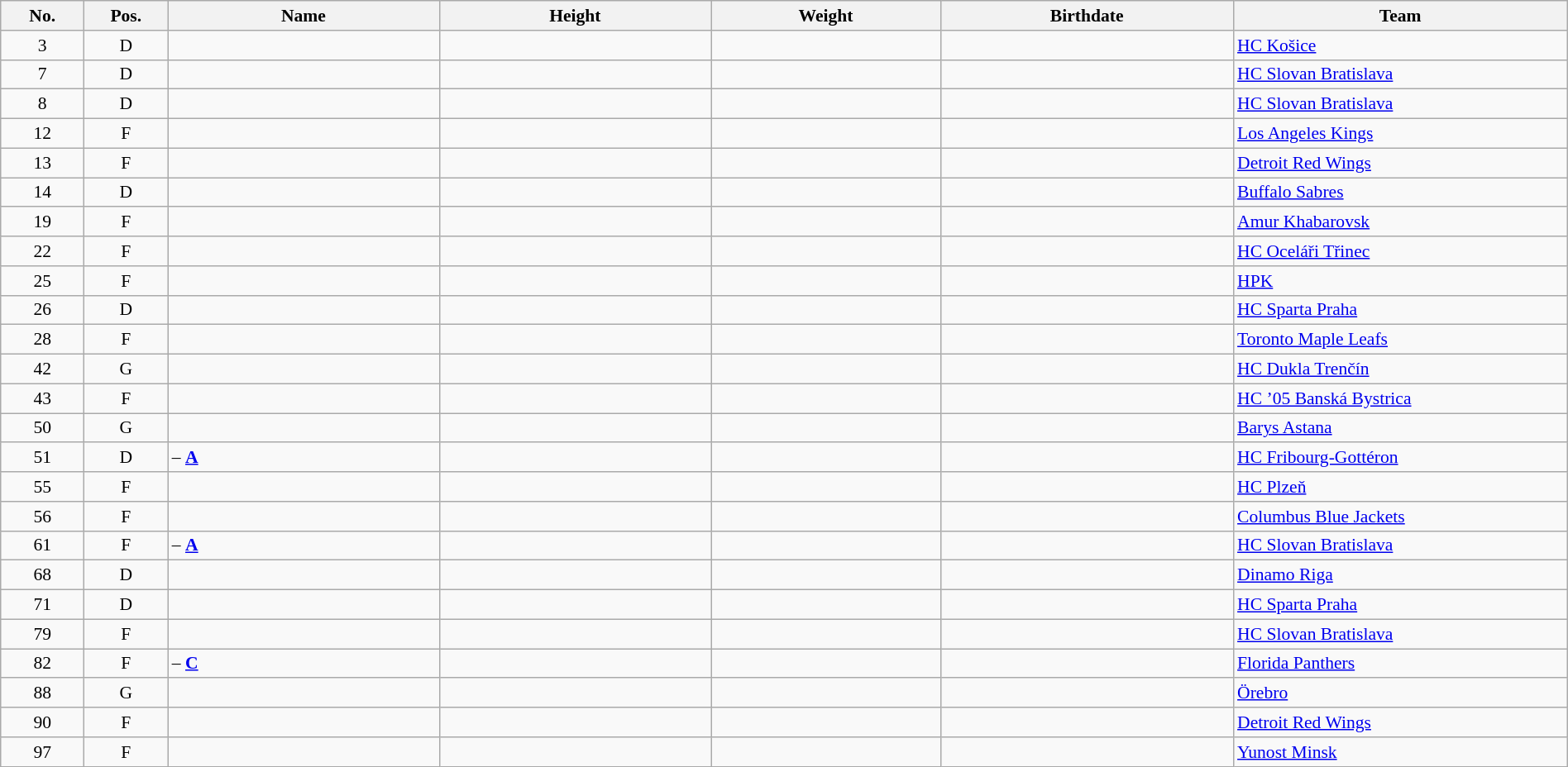<table width="100%" class="wikitable sortable" style="font-size: 90%; text-align: center;">
<tr>
<th style="width:  4%;">No.</th>
<th style="width:  4%;">Pos.</th>
<th style="width: 13%;">Name</th>
<th style="width: 13%;">Height</th>
<th style="width: 11%;">Weight</th>
<th style="width: 14%;">Birthdate</th>
<th style="width: 16%;">Team</th>
</tr>
<tr>
<td>3</td>
<td>D</td>
<td align=left></td>
<td></td>
<td></td>
<td></td>
<td style="text-align:left;"> <a href='#'>HC Košice</a></td>
</tr>
<tr>
<td>7</td>
<td>D</td>
<td align=left></td>
<td></td>
<td></td>
<td></td>
<td style="text-align:left;"> <a href='#'>HC Slovan Bratislava</a></td>
</tr>
<tr>
<td>8</td>
<td>D</td>
<td align=left></td>
<td></td>
<td></td>
<td></td>
<td style="text-align:left;"> <a href='#'>HC Slovan Bratislava</a></td>
</tr>
<tr>
<td>12</td>
<td>F</td>
<td align=left></td>
<td></td>
<td></td>
<td></td>
<td style="text-align:left;"> <a href='#'>Los Angeles Kings</a></td>
</tr>
<tr>
<td>13</td>
<td>F</td>
<td align=left></td>
<td></td>
<td></td>
<td></td>
<td style="text-align:left;"> <a href='#'>Detroit Red Wings</a></td>
</tr>
<tr>
<td>14</td>
<td>D</td>
<td align=left></td>
<td></td>
<td></td>
<td></td>
<td style="text-align:left;"> <a href='#'>Buffalo Sabres</a></td>
</tr>
<tr>
<td>19</td>
<td>F</td>
<td align=left></td>
<td></td>
<td></td>
<td></td>
<td style="text-align:left;"> <a href='#'>Amur Khabarovsk</a></td>
</tr>
<tr>
<td>22</td>
<td>F</td>
<td align=left></td>
<td></td>
<td></td>
<td></td>
<td style="text-align:left;"> <a href='#'>HC Oceláři Třinec</a></td>
</tr>
<tr>
<td>25</td>
<td>F</td>
<td align=left></td>
<td></td>
<td></td>
<td></td>
<td style="text-align:left;"> <a href='#'>HPK</a></td>
</tr>
<tr>
<td>26</td>
<td>D</td>
<td align=left></td>
<td></td>
<td></td>
<td></td>
<td style="text-align:left;"> <a href='#'>HC Sparta Praha</a></td>
</tr>
<tr>
<td>28</td>
<td>F</td>
<td align=left></td>
<td></td>
<td></td>
<td></td>
<td style="text-align:left;"> <a href='#'>Toronto Maple Leafs</a></td>
</tr>
<tr>
<td>42</td>
<td>G</td>
<td align=left></td>
<td></td>
<td></td>
<td></td>
<td style="text-align:left;"> <a href='#'>HC Dukla Trenčín</a></td>
</tr>
<tr>
<td>43</td>
<td>F</td>
<td align=left></td>
<td></td>
<td></td>
<td></td>
<td style="text-align:left;"> <a href='#'>HC ’05 Banská Bystrica</a></td>
</tr>
<tr>
<td>50</td>
<td>G</td>
<td align=left></td>
<td></td>
<td></td>
<td></td>
<td style="text-align:left;"> <a href='#'>Barys Astana</a></td>
</tr>
<tr>
<td>51</td>
<td>D</td>
<td align=left> – <strong><a href='#'>A</a></strong></td>
<td></td>
<td></td>
<td></td>
<td style="text-align:left;"> <a href='#'>HC Fribourg-Gottéron</a></td>
</tr>
<tr>
<td>55</td>
<td>F</td>
<td align=left></td>
<td></td>
<td></td>
<td></td>
<td style="text-align:left;"> <a href='#'>HC Plzeň</a></td>
</tr>
<tr>
<td>56</td>
<td>F</td>
<td align=left></td>
<td></td>
<td></td>
<td></td>
<td style="text-align:left;"> <a href='#'>Columbus Blue Jackets</a></td>
</tr>
<tr>
<td>61</td>
<td>F</td>
<td align=left> – <strong><a href='#'>A</a></strong></td>
<td></td>
<td></td>
<td></td>
<td style="text-align:left;"> <a href='#'>HC Slovan Bratislava</a></td>
</tr>
<tr>
<td>68</td>
<td>D</td>
<td align=left></td>
<td></td>
<td></td>
<td></td>
<td style="text-align:left;"> <a href='#'>Dinamo Riga</a></td>
</tr>
<tr>
<td>71</td>
<td>D</td>
<td align=left></td>
<td></td>
<td></td>
<td></td>
<td style="text-align:left;"> <a href='#'>HC Sparta Praha</a></td>
</tr>
<tr>
<td>79</td>
<td>F</td>
<td align=left></td>
<td></td>
<td></td>
<td></td>
<td style="text-align:left;"> <a href='#'>HC Slovan Bratislava</a></td>
</tr>
<tr>
<td>82</td>
<td>F</td>
<td align=left> – <strong><a href='#'>C</a></strong></td>
<td></td>
<td></td>
<td></td>
<td style="text-align:left;"> <a href='#'>Florida Panthers</a></td>
</tr>
<tr>
<td>88</td>
<td>G</td>
<td align=left></td>
<td></td>
<td></td>
<td></td>
<td style="text-align:left;"> <a href='#'>Örebro</a></td>
</tr>
<tr>
<td>90</td>
<td>F</td>
<td align=left></td>
<td></td>
<td></td>
<td></td>
<td style="text-align:left;"> <a href='#'>Detroit Red Wings</a></td>
</tr>
<tr>
<td>97</td>
<td>F</td>
<td align=left></td>
<td></td>
<td></td>
<td></td>
<td style="text-align:left;"> <a href='#'>Yunost Minsk</a></td>
</tr>
</table>
